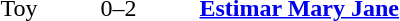<table>
<tr>
<th width=400></th>
<th width=100></th>
<th width=400></th>
</tr>
<tr>
<td align=right>Toy </td>
<td align=center>0–2</td>
<td><strong> <a href='#'>Estimar Mary Jane</a></strong></td>
</tr>
</table>
